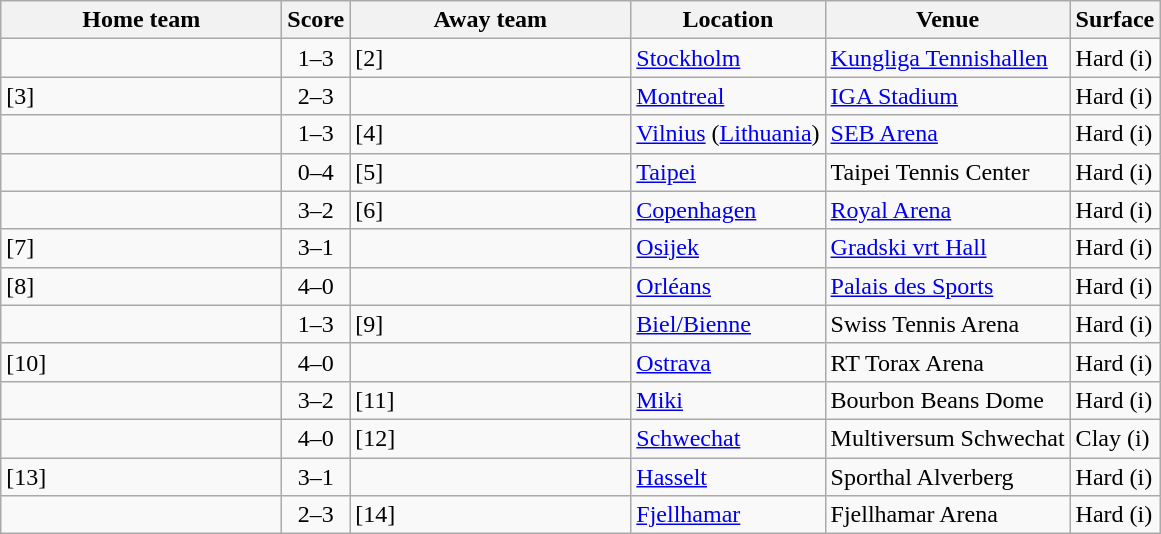<table class="wikitable nowrap">
<tr>
<th width=180>Home team</th>
<th>Score</th>
<th width=180>Away team</th>
<th>Location</th>
<th>Venue</th>
<th>Surface</th>
</tr>
<tr>
<td></td>
<td align=center>1–3</td>
<td><strong></strong> [2]</td>
<td><a href='#'>Stockholm</a></td>
<td><a href='#'>Kungliga Tennishallen</a></td>
<td>Hard (i)</td>
</tr>
<tr>
<td> [3]</td>
<td align=center>2–3</td>
<td><strong></strong></td>
<td><a href='#'>Montreal</a></td>
<td><a href='#'>IGA Stadium</a></td>
<td>Hard (i)</td>
</tr>
<tr>
<td></td>
<td align=center>1–3</td>
<td><strong></strong> [4]</td>
<td><a href='#'>Vilnius</a> (<a href='#'>Lithuania</a>)</td>
<td><a href='#'>SEB Arena</a></td>
<td>Hard (i)</td>
</tr>
<tr>
<td></td>
<td align=center>0–4</td>
<td><strong></strong> [5]</td>
<td><a href='#'>Taipei</a></td>
<td>Taipei Tennis Center</td>
<td>Hard (i)</td>
</tr>
<tr>
<td><strong></strong></td>
<td align=center>3–2</td>
<td> [6]</td>
<td><a href='#'>Copenhagen</a></td>
<td><a href='#'>Royal Arena</a></td>
<td>Hard (i)</td>
</tr>
<tr>
<td><strong></strong> [7]</td>
<td align=center>3–1</td>
<td></td>
<td><a href='#'>Osijek</a></td>
<td><a href='#'>Gradski vrt Hall</a></td>
<td>Hard (i)</td>
</tr>
<tr>
<td><strong></strong> [8]</td>
<td align=center>4–0</td>
<td></td>
<td><a href='#'>Orléans</a></td>
<td><a href='#'>Palais des Sports</a></td>
<td>Hard (i)</td>
</tr>
<tr>
<td></td>
<td align=center>1–3</td>
<td><strong></strong> [9]</td>
<td><a href='#'>Biel/Bienne</a></td>
<td>Swiss Tennis Arena</td>
<td>Hard (i)</td>
</tr>
<tr>
<td><strong></strong> [10]</td>
<td align=center>4–0</td>
<td></td>
<td><a href='#'>Ostrava</a></td>
<td>RT Torax Arena</td>
<td>Hard (i)</td>
</tr>
<tr>
<td><strong></strong></td>
<td align=center>3–2</td>
<td> [11]</td>
<td><a href='#'>Miki</a></td>
<td>Bourbon Beans Dome</td>
<td>Hard (i)</td>
</tr>
<tr>
<td><strong></strong></td>
<td align=center>4–0</td>
<td> [12]</td>
<td><a href='#'>Schwechat</a></td>
<td>Multiversum Schwechat</td>
<td>Clay (i)</td>
</tr>
<tr>
<td><strong></strong> [13]</td>
<td align=center>3–1</td>
<td></td>
<td><a href='#'>Hasselt</a></td>
<td>Sporthal Alverberg</td>
<td>Hard (i)</td>
</tr>
<tr>
<td></td>
<td align=center>2–3</td>
<td><strong></strong> [14]</td>
<td><a href='#'>Fjellhamar</a></td>
<td>Fjellhamar Arena</td>
<td>Hard (i)</td>
</tr>
</table>
